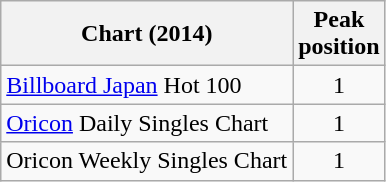<table class="wikitable sortable">
<tr>
<th>Chart (2014)</th>
<th>Peak<br>position</th>
</tr>
<tr>
<td><a href='#'>Billboard Japan</a> Hot 100</td>
<td align="center">1</td>
</tr>
<tr>
<td><a href='#'>Oricon</a> Daily Singles Chart</td>
<td align="center">1</td>
</tr>
<tr>
<td>Oricon Weekly Singles Chart</td>
<td align="center">1</td>
</tr>
</table>
